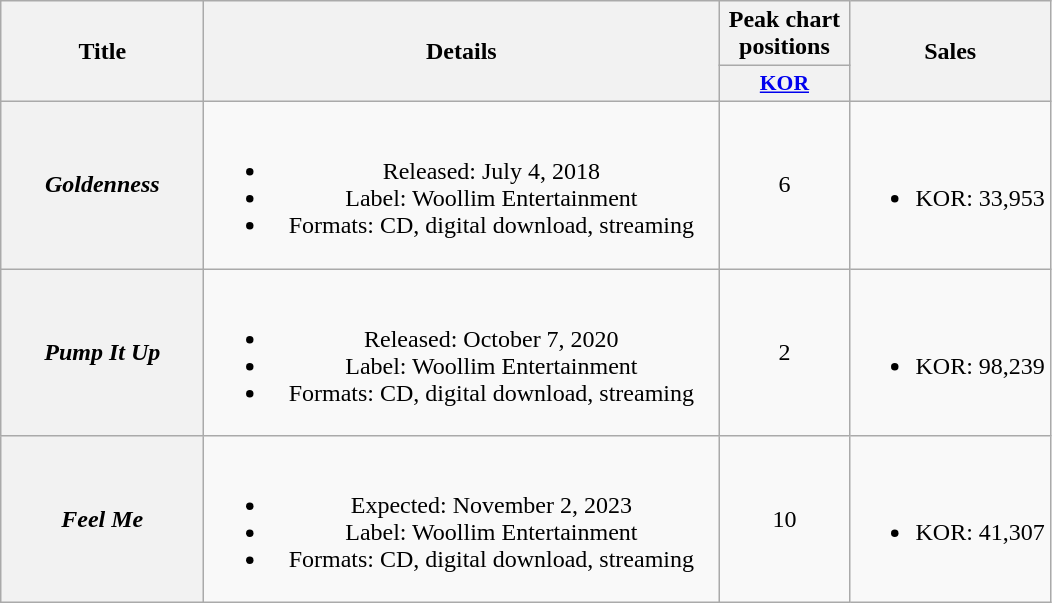<table class="wikitable plainrowheaders" style="text-align:center">
<tr>
<th scope="col" rowspan="2" style="width:8em">Title</th>
<th scope="col" rowspan="2" style="width:21em">Details</th>
<th scope="col" style="width:5em">Peak chart positions</th>
<th scope="col" rowspan="2">Sales</th>
</tr>
<tr>
<th scope="col" style="width:3em;font-size:90%"><a href='#'>KOR</a><br></th>
</tr>
<tr>
<th scope="row"><em>Goldenness</em></th>
<td><br><ul><li>Released: July 4, 2018</li><li>Label: Woollim Entertainment</li><li>Formats: CD, digital download, streaming</li></ul></td>
<td>6</td>
<td><br><ul><li>KOR: 33,953</li></ul></td>
</tr>
<tr>
<th scope="row"><em>Pump It Up</em></th>
<td><br><ul><li>Released: October 7, 2020</li><li>Label: Woollim Entertainment</li><li>Formats: CD, digital download, streaming</li></ul></td>
<td>2</td>
<td><br><ul><li>KOR: 98,239</li></ul></td>
</tr>
<tr>
<th scope="row"><em>Feel Me</em></th>
<td><br><ul><li>Expected: November 2, 2023</li><li>Label: Woollim Entertainment</li><li>Formats: CD, digital download, streaming</li></ul></td>
<td>10</td>
<td><br><ul><li>KOR: 41,307</li></ul></td>
</tr>
</table>
